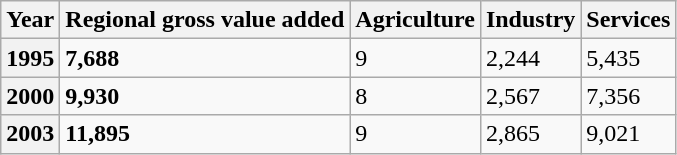<table class="wikitable sortable">
<tr>
<th>Year</th>
<th>Regional gross value added</th>
<th>Agriculture</th>
<th>Industry</th>
<th>Services</th>
</tr>
<tr>
<th>1995</th>
<td><strong>7,688</strong></td>
<td>9</td>
<td>2,244</td>
<td>5,435</td>
</tr>
<tr>
<th>2000</th>
<td><strong>9,930</strong></td>
<td>8</td>
<td>2,567</td>
<td>7,356</td>
</tr>
<tr>
<th>2003</th>
<td><strong>11,895</strong></td>
<td>9</td>
<td>2,865</td>
<td>9,021</td>
</tr>
</table>
